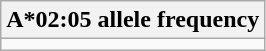<table class="wikitable collapsible collapsed">
<tr>
<th>A*02:05 allele frequency</th>
</tr>
<tr>
<td></td>
</tr>
</table>
